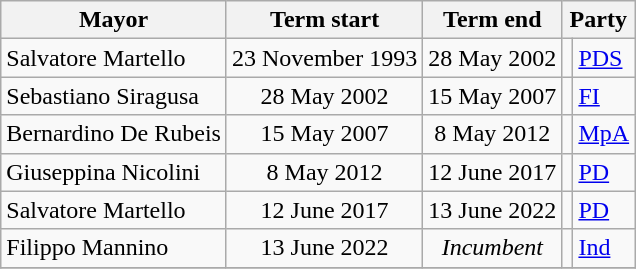<table class="wikitable">
<tr>
<th>Mayor</th>
<th>Term start</th>
<th>Term end</th>
<th colspan=2>Party</th>
</tr>
<tr>
<td>Salvatore Martello</td>
<td align=center>23 November 1993</td>
<td align=center>28 May 2002</td>
<td bgcolor=></td>
<td><a href='#'>PDS</a></td>
</tr>
<tr>
<td>Sebastiano Siragusa</td>
<td align=center>28 May 2002</td>
<td align=center>15 May 2007</td>
<td bgcolor=></td>
<td><a href='#'>FI</a></td>
</tr>
<tr>
<td>Bernardino De Rubeis</td>
<td align=center>15 May 2007</td>
<td align=center>8 May 2012</td>
<td bgcolor=></td>
<td><a href='#'>MpA</a></td>
</tr>
<tr>
<td>Giuseppina Nicolini</td>
<td align=center>8 May 2012</td>
<td align=center>12 June 2017</td>
<td bgcolor=></td>
<td><a href='#'>PD</a></td>
</tr>
<tr>
<td>Salvatore Martello</td>
<td align=center>12 June 2017</td>
<td align=center>13 June 2022</td>
<td bgcolor=></td>
<td><a href='#'>PD</a></td>
</tr>
<tr>
<td>Filippo Mannino</td>
<td align=center>13 June 2022</td>
<td align=center><em>Incumbent</em></td>
<td bgcolor=></td>
<td><a href='#'>Ind</a></td>
</tr>
<tr>
</tr>
</table>
